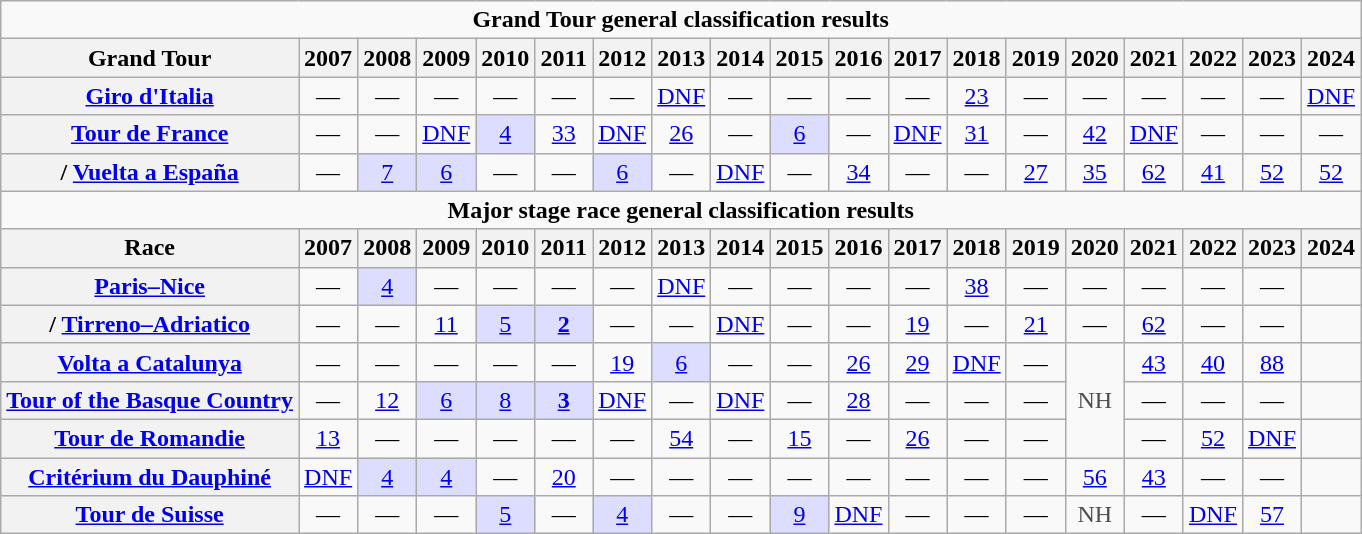<table class="wikitable plainrowheaders">
<tr>
<td colspan="19" align="center"><strong>Grand Tour general classification results</strong></td>
</tr>
<tr>
<th scope="col">Grand Tour</th>
<th scope="col">2007</th>
<th scope="col">2008</th>
<th scope="col">2009</th>
<th scope="col">2010</th>
<th scope="col">2011</th>
<th scope="col">2012</th>
<th scope="col">2013</th>
<th scope="col">2014</th>
<th scope="col">2015</th>
<th scope="col">2016</th>
<th scope="col">2017</th>
<th scope="col">2018</th>
<th scope="col">2019</th>
<th scope="col">2020</th>
<th scope="col">2021</th>
<th scope="col">2022</th>
<th scope="col">2023</th>
<th>2024</th>
</tr>
<tr style="text-align:center;">
<th scope="row"> <a href='#'>Giro d'Italia</a></th>
<td>—</td>
<td>—</td>
<td>—</td>
<td>—</td>
<td>—</td>
<td>—</td>
<td><a href='#'>DNF</a></td>
<td>—</td>
<td>—</td>
<td>—</td>
<td>—</td>
<td><a href='#'>23</a></td>
<td>—</td>
<td>—</td>
<td>—</td>
<td>—</td>
<td>—</td>
<td><a href='#'>DNF</a></td>
</tr>
<tr style="text-align:center;">
<th scope="row"> <a href='#'>Tour de France</a></th>
<td>—</td>
<td>—</td>
<td><a href='#'>DNF</a></td>
<td style="background:#ddf;"><a href='#'>4</a></td>
<td><a href='#'>33</a></td>
<td><a href='#'>DNF</a></td>
<td><a href='#'>26</a></td>
<td>—</td>
<td style="background:#ddf;"><a href='#'>6</a></td>
<td>—</td>
<td><a href='#'>DNF</a></td>
<td><a href='#'>31</a></td>
<td>—</td>
<td><a href='#'>42</a></td>
<td><a href='#'>DNF</a></td>
<td>—</td>
<td>—</td>
<td>—</td>
</tr>
<tr style="text-align:center;">
<th scope="row">/ <a href='#'>Vuelta a España</a></th>
<td>—</td>
<td style="background:#ddf;"><a href='#'>7</a></td>
<td style="background:#ddf;"><a href='#'>6</a></td>
<td>—</td>
<td>—</td>
<td style="background:#ddf;"><a href='#'>6</a></td>
<td>—</td>
<td><a href='#'>DNF</a></td>
<td>—</td>
<td><a href='#'>34</a></td>
<td>—</td>
<td>—</td>
<td><a href='#'>27</a></td>
<td><a href='#'>35</a></td>
<td><a href='#'>62</a></td>
<td><a href='#'>41</a></td>
<td><a href='#'>52</a></td>
<td><a href='#'>52</a></td>
</tr>
<tr>
<td colspan="19" align="center"><strong>Major stage race general classification results</strong></td>
</tr>
<tr>
<th scope="col">Race</th>
<th scope="col">2007</th>
<th scope="col">2008</th>
<th scope="col">2009</th>
<th scope="col">2010</th>
<th scope="col">2011</th>
<th scope="col">2012</th>
<th scope="col">2013</th>
<th scope="col">2014</th>
<th scope="col">2015</th>
<th scope="col">2016</th>
<th scope="col">2017</th>
<th scope="col">2018</th>
<th scope="col">2019</th>
<th scope="col">2020</th>
<th scope="col">2021</th>
<th scope="col">2022</th>
<th scope="col">2023</th>
<th>2024</th>
</tr>
<tr style="text-align:center;">
<th scope="row"> <a href='#'>Paris–Nice</a></th>
<td>—</td>
<td style="background:#ddf;"><a href='#'>4</a></td>
<td>—</td>
<td>—</td>
<td>—</td>
<td>—</td>
<td><a href='#'>DNF</a></td>
<td>—</td>
<td>—</td>
<td>—</td>
<td>—</td>
<td><a href='#'>38</a></td>
<td>—</td>
<td>—</td>
<td>—</td>
<td>—</td>
<td>—</td>
<td></td>
</tr>
<tr style="text-align:center;">
<th scope="row">/ <a href='#'>Tirreno–Adriatico</a></th>
<td>—</td>
<td>—</td>
<td><a href='#'>11</a></td>
<td style="background:#ddf;"><a href='#'>5</a></td>
<td style="background:#ddf;"><a href='#'><strong>2</strong></a></td>
<td>—</td>
<td>—</td>
<td><a href='#'>DNF</a></td>
<td>—</td>
<td>—</td>
<td><a href='#'>19</a></td>
<td>—</td>
<td><a href='#'>21</a></td>
<td>—</td>
<td><a href='#'>62</a></td>
<td>—</td>
<td>—</td>
<td></td>
</tr>
<tr style="text-align:center;">
<th scope="row"> <a href='#'>Volta a Catalunya</a></th>
<td>—</td>
<td>—</td>
<td>—</td>
<td>—</td>
<td>—</td>
<td><a href='#'>19</a></td>
<td style="background:#ddf;"><a href='#'>6</a></td>
<td>—</td>
<td>—</td>
<td><a href='#'>26</a></td>
<td><a href='#'>29</a></td>
<td><a href='#'>DNF</a></td>
<td>—</td>
<td style="color:#4d4d4d;" rowspan=3>NH</td>
<td><a href='#'>43</a></td>
<td><a href='#'>40</a></td>
<td><a href='#'>88</a></td>
<td></td>
</tr>
<tr style="text-align:center;">
<th scope="row"> <a href='#'>Tour of the Basque Country</a></th>
<td>—</td>
<td><a href='#'>12</a></td>
<td style="background:#ddf;"><a href='#'>6</a></td>
<td style="background:#ddf;"><a href='#'>8</a></td>
<td style="background:#ddf;"><a href='#'><strong>3</strong></a></td>
<td><a href='#'>DNF</a></td>
<td>—</td>
<td><a href='#'>DNF</a></td>
<td>—</td>
<td><a href='#'>28</a></td>
<td>—</td>
<td>—</td>
<td>—</td>
<td>—</td>
<td>—</td>
<td>—</td>
<td></td>
</tr>
<tr style="text-align:center;">
<th scope="row"> <a href='#'>Tour de Romandie</a></th>
<td><a href='#'>13</a></td>
<td>—</td>
<td>—</td>
<td>—</td>
<td>—</td>
<td>—</td>
<td><a href='#'>54</a></td>
<td>—</td>
<td><a href='#'>15</a></td>
<td>—</td>
<td><a href='#'>26</a></td>
<td>—</td>
<td>—</td>
<td>—</td>
<td><a href='#'>52</a></td>
<td><a href='#'>DNF</a></td>
<td></td>
</tr>
<tr style="text-align:center;">
<th scope="row"> <a href='#'>Critérium du Dauphiné</a></th>
<td><a href='#'>DNF</a></td>
<td style="background:#ddf;"><a href='#'>4</a></td>
<td style="background:#ddf;"><a href='#'>4</a></td>
<td>—</td>
<td><a href='#'>20</a></td>
<td>—</td>
<td>—</td>
<td>—</td>
<td>—</td>
<td>—</td>
<td>—</td>
<td>—</td>
<td>—</td>
<td><a href='#'>56</a></td>
<td><a href='#'>43</a></td>
<td>—</td>
<td>—</td>
<td></td>
</tr>
<tr style="text-align:center;">
<th scope="row"> <a href='#'>Tour de Suisse</a></th>
<td>—</td>
<td>—</td>
<td>—</td>
<td style="background:#ddf;"><a href='#'>5</a></td>
<td>—</td>
<td style="background:#ddf;"><a href='#'>4</a></td>
<td>—</td>
<td>—</td>
<td style="background:#ddf;"><a href='#'>9</a></td>
<td><a href='#'>DNF</a></td>
<td>—</td>
<td>—</td>
<td>—</td>
<td style="color:#4d4d4d;">NH</td>
<td>—</td>
<td><a href='#'>DNF</a></td>
<td><a href='#'>57</a></td>
<td></td>
</tr>
</table>
